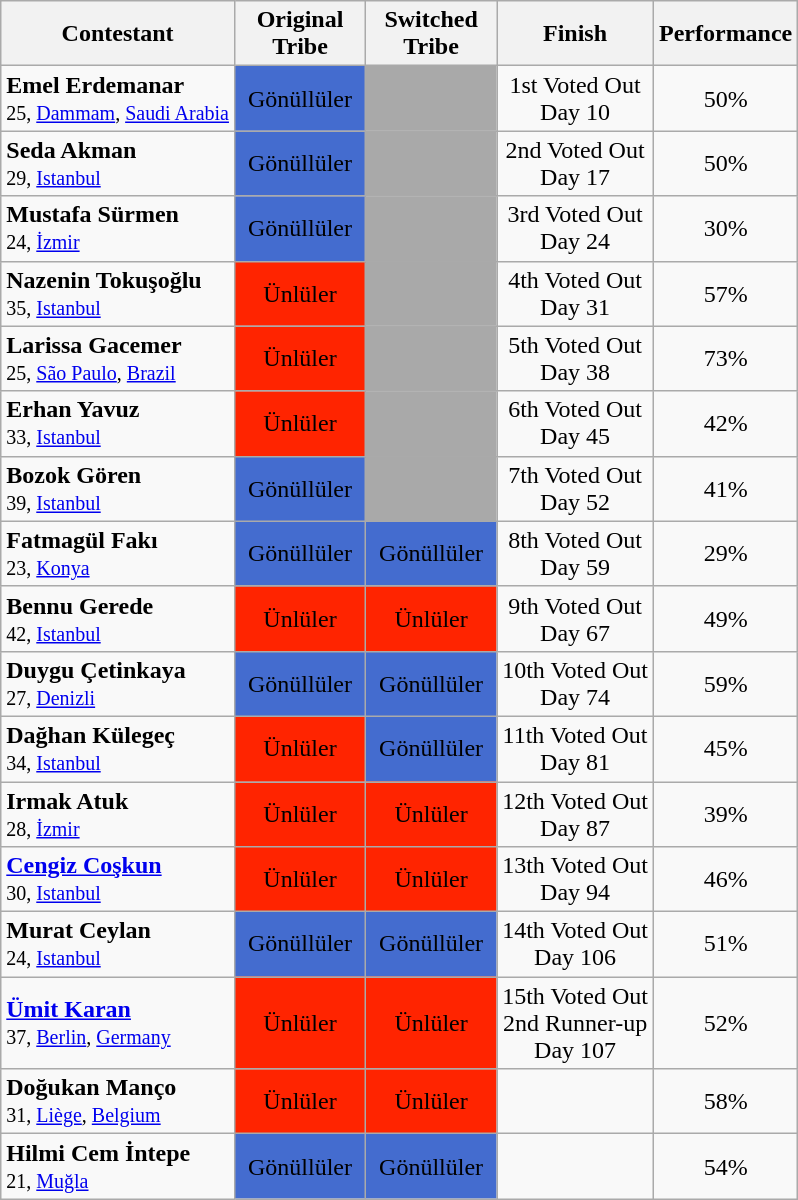<table class="wikitable sortable mw-collapsible mw-collapsed" style="text-align:center">
<tr>
<th>Contestant</th>
<th width=80>Original Tribe</th>
<th width=80>Switched Tribe</th>
<th>Finish</th>
<th>Performance</th>
</tr>
<tr>
<td align="left"><strong>Emel Erdemanar</strong> <br><small>25, <a href='#'>Dammam</a>, <a href='#'>Saudi Arabia</a></small></td>
<td bgcolor="#446CCF" align=center><span>Gönüllüler</span></td>
<td bgcolor="darkgray"></td>
<td>1st Voted Out<br>Day 10</td>
<td>50%</td>
</tr>
<tr>
<td align="left"><strong>Seda Akman</strong> <br><small>29, <a href='#'>Istanbul</a></small></td>
<td bgcolor="#446CCF" align=center><span>Gönüllüler</span></td>
<td bgcolor="darkgray"></td>
<td>2nd Voted Out<br>Day 17</td>
<td>50%</td>
</tr>
<tr>
<td align="left"><strong>Mustafa Sürmen</strong> <br><small>24, <a href='#'>İzmir</a></small></td>
<td bgcolor="#446CCF" align=center><span>Gönüllüler</span></td>
<td bgcolor="darkgray"></td>
<td>3rd Voted Out<br>Day 24</td>
<td>30%</td>
</tr>
<tr>
<td align="left"><strong>Nazenin Tokuşoğlu</strong><br><small>35, <a href='#'>Istanbul</a></small></td>
<td bgcolor="#FF2400" align=center><span>Ünlüler</span></td>
<td bgcolor="darkgray"></td>
<td>4th Voted Out<br>Day 31</td>
<td>57%</td>
</tr>
<tr>
<td align="left"><strong>Larissa Gacemer</strong><br><small>25, <a href='#'>São Paulo</a>, <a href='#'>Brazil</a></small></td>
<td bgcolor="#FF2400" align=center><span>Ünlüler</span></td>
<td bgcolor="darkgray"></td>
<td>5th Voted Out<br>Day 38</td>
<td>73%</td>
</tr>
<tr>
<td align="left"><strong>Erhan Yavuz</strong><br><small>33, <a href='#'>Istanbul</a></small></td>
<td bgcolor="#FF2400" align=center><span>Ünlüler</span></td>
<td bgcolor="darkgray"></td>
<td>6th Voted Out<br>Day 45</td>
<td>42%</td>
</tr>
<tr>
<td align="left"><strong>Bozok Gören</strong> <br><small>39, <a href='#'>Istanbul</a></small></td>
<td bgcolor="#446CCF" align=center><span>Gönüllüler</span></td>
<td bgcolor="darkgray"></td>
<td>7th Voted Out<br>Day 52</td>
<td>41%</td>
</tr>
<tr>
<td align="left"><strong>Fatmagül Fakı</strong><br><small>23, <a href='#'>Konya</a></small></td>
<td bgcolor="#446CCF" align=center><span>Gönüllüler</span></td>
<td bgcolor="#446CCF" align=center><span>Gönüllüler</span></td>
<td>8th Voted Out<br>Day 59</td>
<td>29%</td>
</tr>
<tr>
<td align="left"><strong>Bennu Gerede</strong> <br><small>42, <a href='#'>Istanbul</a></small></td>
<td bgcolor="#FF2400" align=center><span>Ünlüler</span></td>
<td bgcolor="#FF2400" align=center><span>Ünlüler</span></td>
<td>9th Voted Out<br>Day 67</td>
<td>49%</td>
</tr>
<tr>
<td align="left"><strong>Duygu Çetinkaya</strong> <br><small> 27, <a href='#'>Denizli</a></small></td>
<td bgcolor="#446CCF" align=center><span>Gönüllüler</span></td>
<td bgcolor="#446CCF" align=center><span>Gönüllüler</span></td>
<td>10th Voted Out<br>Day 74</td>
<td>59%</td>
</tr>
<tr>
<td align="left"><strong>Dağhan Külegeç</strong><br><small>34, <a href='#'>Istanbul</a></small></td>
<td bgcolor="#FF2400" align=center><span>Ünlüler</span></td>
<td bgcolor="#446CCF" align=center><span>Gönüllüler</span></td>
<td>11th Voted Out<br>Day 81</td>
<td>45%</td>
</tr>
<tr>
<td align="left"><strong>Irmak Atuk</strong><br><small>28, <a href='#'>İzmir</a></small></td>
<td bgcolor="#FF2400" align=center><span>Ünlüler</span></td>
<td bgcolor="#FF2400" align=center><span>Ünlüler</span></td>
<td>12th Voted Out<br>Day 87</td>
<td>39%</td>
</tr>
<tr>
<td align="left"><strong><a href='#'>Cengiz Coşkun</a></strong> <br><small>30, <a href='#'>Istanbul</a></small></td>
<td bgcolor="#FF2400" align=center><span>Ünlüler</span></td>
<td bgcolor="#FF2400" align=center><span>Ünlüler</span></td>
<td>13th Voted Out<br>Day 94</td>
<td>46%</td>
</tr>
<tr>
<td align="left"><strong>Murat Ceylan</strong> <br><small>24, <a href='#'>Istanbul</a></small></td>
<td bgcolor="#446CCF" align=center><span>Gönüllüler</span></td>
<td bgcolor="#446CCF" align=center><span>Gönüllüler</span></td>
<td>14th Voted Out<br>Day 106</td>
<td>51%</td>
</tr>
<tr>
<td align="left"><strong><a href='#'>Ümit Karan</a></strong><br><small>37, <a href='#'>Berlin</a>, <a href='#'>Germany</a></small></td>
<td bgcolor="#FF2400" align=center><span>Ünlüler</span></td>
<td bgcolor="#FF2400" align=center><span>Ünlüler</span></td>
<td>15th Voted Out<br>2nd Runner-up<br>Day 107</td>
<td>52%</td>
</tr>
<tr>
<td align="left"><strong>Doğukan Manço</strong> <br><small>31, <a href='#'>Liège</a>, <a href='#'>Belgium</a></small></td>
<td bgcolor="#FF2400" align=center><span>Ünlüler</span></td>
<td bgcolor="#FF2400" align=center><span>Ünlüler</span></td>
<td></td>
<td>58%</td>
</tr>
<tr>
<td align="left"><strong>Hilmi Cem İntepe</strong> <br><small>21, <a href='#'>Muğla</a></small></td>
<td bgcolor="#446CCF" align=center><span>Gönüllüler</span></td>
<td bgcolor="#446CCF" align=center><span>Gönüllüler	</span></td>
<td></td>
<td>54%</td>
</tr>
</table>
